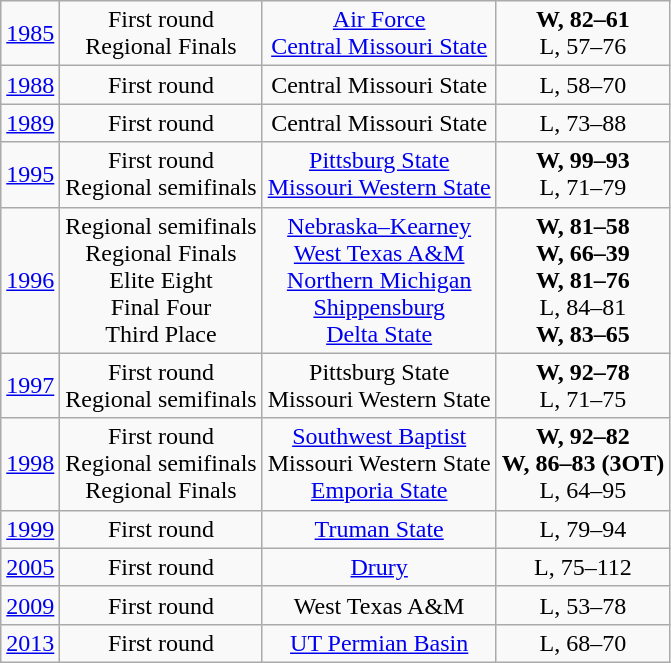<table class="wikitable">
<tr align="center">
<td><a href='#'>1985</a></td>
<td>First round<br>Regional Finals</td>
<td><a href='#'>Air Force</a><br><a href='#'>Central Missouri State</a></td>
<td><strong>W, 82–61</strong><br>L, 57–76</td>
</tr>
<tr align="center">
<td><a href='#'>1988</a></td>
<td>First round</td>
<td>Central Missouri State</td>
<td>L, 58–70</td>
</tr>
<tr align="center">
<td><a href='#'>1989</a></td>
<td>First round</td>
<td>Central Missouri State</td>
<td>L, 73–88</td>
</tr>
<tr align="center">
<td><a href='#'>1995</a></td>
<td>First round<br>Regional semifinals</td>
<td><a href='#'>Pittsburg State</a><br><a href='#'>Missouri Western State</a></td>
<td><strong>W, 99–93</strong><br>L, 71–79</td>
</tr>
<tr align="center">
<td><a href='#'>1996</a></td>
<td>Regional semifinals<br>Regional Finals<br>Elite Eight<br>Final Four<br>Third Place</td>
<td><a href='#'>Nebraska–Kearney</a><br><a href='#'>West Texas A&M</a><br><a href='#'>Northern Michigan</a><br><a href='#'>Shippensburg</a><br><a href='#'>Delta State</a></td>
<td><strong>W, 81–58</strong><br><strong>W, 66–39</strong><br><strong>W, 81–76</strong><br>L, 84–81<br><strong>W, 83–65</strong></td>
</tr>
<tr align="center">
<td><a href='#'>1997</a></td>
<td>First round<br>Regional semifinals</td>
<td>Pittsburg State<br>Missouri Western State</td>
<td><strong>W, 92–78</strong><br>L, 71–75</td>
</tr>
<tr align="center">
<td><a href='#'>1998</a></td>
<td>First round<br>Regional semifinals<br>Regional Finals</td>
<td><a href='#'>Southwest Baptist</a><br>Missouri Western State<br><a href='#'>Emporia State</a></td>
<td><strong>W, 92–82</strong><br><strong>W, 86–83 (3OT)</strong><br>L, 64–95</td>
</tr>
<tr align="center">
<td><a href='#'>1999</a></td>
<td>First round</td>
<td><a href='#'>Truman State</a></td>
<td>L, 79–94</td>
</tr>
<tr align="center">
<td><a href='#'>2005</a></td>
<td>First round</td>
<td><a href='#'>Drury</a></td>
<td>L, 75–112</td>
</tr>
<tr align="center">
<td><a href='#'>2009</a></td>
<td>First round</td>
<td>West Texas A&M</td>
<td>L, 53–78</td>
</tr>
<tr align="center">
<td><a href='#'>2013</a></td>
<td>First round</td>
<td><a href='#'>UT Permian Basin</a></td>
<td>L, 68–70</td>
</tr>
</table>
